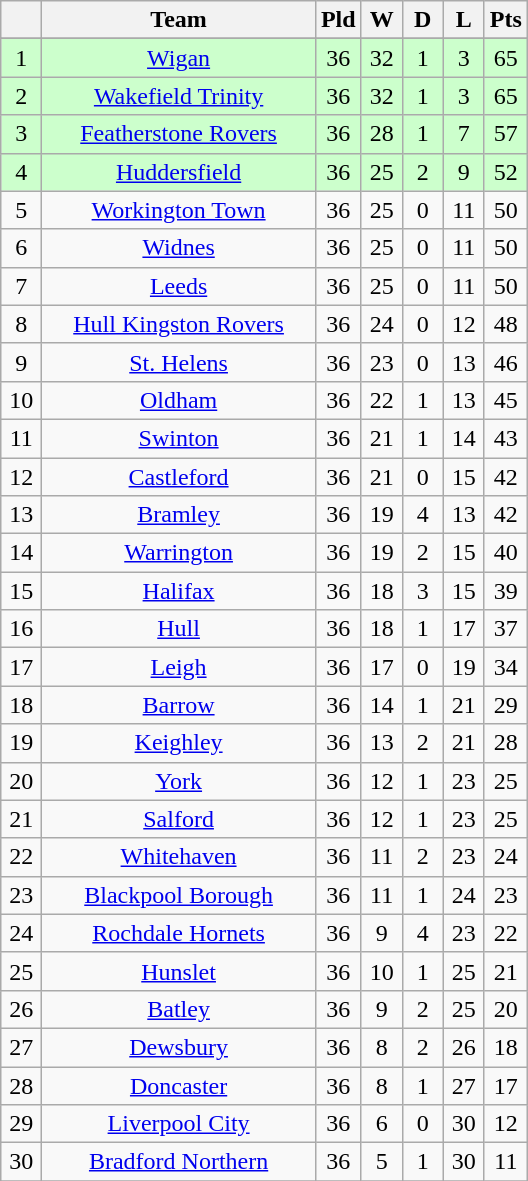<table class="wikitable" style="text-align:center;">
<tr>
<th width=20 abbr="Position"></th>
<th width=175>Team</th>
<th width=20 abbr="Played">Pld</th>
<th width=20 abbr="Won">W</th>
<th width=20 abbr="Drawn">D</th>
<th width=20 abbr="Lost">L</th>
<th width=20 abbr="Points">Pts</th>
</tr>
<tr>
</tr>
<tr align=center style="background:#ccffcc;color:">
<td>1</td>
<td><a href='#'>Wigan</a></td>
<td>36</td>
<td>32</td>
<td>1</td>
<td>3</td>
<td>65</td>
</tr>
<tr align=center style="background:#ccffcc;color:">
<td>2</td>
<td><a href='#'>Wakefield Trinity</a></td>
<td>36</td>
<td>32</td>
<td>1</td>
<td>3</td>
<td>65</td>
</tr>
<tr align=center style="background:#ccffcc;color:">
<td>3</td>
<td><a href='#'>Featherstone Rovers</a></td>
<td>36</td>
<td>28</td>
<td>1</td>
<td>7</td>
<td>57</td>
</tr>
<tr align=center style="background:#ccffcc;color:">
<td>4</td>
<td><a href='#'>Huddersfield</a></td>
<td>36</td>
<td>25</td>
<td>2</td>
<td>9</td>
<td>52</td>
</tr>
<tr align=center style="background:">
<td>5</td>
<td><a href='#'>Workington Town</a></td>
<td>36</td>
<td>25</td>
<td>0</td>
<td>11</td>
<td>50</td>
</tr>
<tr align=center style="background:">
<td>6</td>
<td><a href='#'>Widnes</a></td>
<td>36</td>
<td>25</td>
<td>0</td>
<td>11</td>
<td>50</td>
</tr>
<tr align=center style="background:">
<td>7</td>
<td><a href='#'>Leeds</a></td>
<td>36</td>
<td>25</td>
<td>0</td>
<td>11</td>
<td>50</td>
</tr>
<tr align=center style="background:">
<td>8</td>
<td><a href='#'>Hull Kingston Rovers</a></td>
<td>36</td>
<td>24</td>
<td>0</td>
<td>12</td>
<td>48</td>
</tr>
<tr align=center style="background:">
<td>9</td>
<td><a href='#'>St. Helens</a></td>
<td>36</td>
<td>23</td>
<td>0</td>
<td>13</td>
<td>46</td>
</tr>
<tr align=center style="background:">
<td>10</td>
<td><a href='#'>Oldham</a></td>
<td>36</td>
<td>22</td>
<td>1</td>
<td>13</td>
<td>45</td>
</tr>
<tr align=center style="background:">
<td>11</td>
<td><a href='#'>Swinton</a></td>
<td>36</td>
<td>21</td>
<td>1</td>
<td>14</td>
<td>43</td>
</tr>
<tr align=center style="background:">
<td>12</td>
<td><a href='#'>Castleford</a></td>
<td>36</td>
<td>21</td>
<td>0</td>
<td>15</td>
<td>42</td>
</tr>
<tr align=center style="background:">
<td>13</td>
<td><a href='#'>Bramley</a></td>
<td>36</td>
<td>19</td>
<td>4</td>
<td>13</td>
<td>42</td>
</tr>
<tr align=center style="background:">
<td>14</td>
<td><a href='#'>Warrington</a></td>
<td>36</td>
<td>19</td>
<td>2</td>
<td>15</td>
<td>40</td>
</tr>
<tr align=center style="background:">
<td>15</td>
<td><a href='#'>Halifax</a></td>
<td>36</td>
<td>18</td>
<td>3</td>
<td>15</td>
<td>39</td>
</tr>
<tr align=center style="background:">
<td>16</td>
<td><a href='#'>Hull</a></td>
<td>36</td>
<td>18</td>
<td>1</td>
<td>17</td>
<td>37</td>
</tr>
<tr align=center style="background:">
<td>17</td>
<td><a href='#'>Leigh</a></td>
<td>36</td>
<td>17</td>
<td>0</td>
<td>19</td>
<td>34</td>
</tr>
<tr align=center style="background:">
<td>18</td>
<td><a href='#'>Barrow</a></td>
<td>36</td>
<td>14</td>
<td>1</td>
<td>21</td>
<td>29</td>
</tr>
<tr align=center style="background:">
<td>19</td>
<td><a href='#'>Keighley</a></td>
<td>36</td>
<td>13</td>
<td>2</td>
<td>21</td>
<td>28</td>
</tr>
<tr align=center style="background:">
<td>20</td>
<td><a href='#'>York</a></td>
<td>36</td>
<td>12</td>
<td>1</td>
<td>23</td>
<td>25</td>
</tr>
<tr align=center style="background:">
<td>21</td>
<td><a href='#'>Salford</a></td>
<td>36</td>
<td>12</td>
<td>1</td>
<td>23</td>
<td>25</td>
</tr>
<tr align=center style="background:">
<td>22</td>
<td><a href='#'>Whitehaven</a></td>
<td>36</td>
<td>11</td>
<td>2</td>
<td>23</td>
<td>24</td>
</tr>
<tr align=center style="background:">
<td>23</td>
<td><a href='#'>Blackpool Borough</a></td>
<td>36</td>
<td>11</td>
<td>1</td>
<td>24</td>
<td>23</td>
</tr>
<tr align=center style="background:">
<td>24</td>
<td><a href='#'>Rochdale Hornets</a></td>
<td>36</td>
<td>9</td>
<td>4</td>
<td>23</td>
<td>22</td>
</tr>
<tr align=center style="background:">
<td>25</td>
<td><a href='#'>Hunslet</a></td>
<td>36</td>
<td>10</td>
<td>1</td>
<td>25</td>
<td>21</td>
</tr>
<tr align=center style="background:">
<td>26</td>
<td><a href='#'>Batley</a></td>
<td>36</td>
<td>9</td>
<td>2</td>
<td>25</td>
<td>20</td>
</tr>
<tr align=center style="background:">
<td>27</td>
<td><a href='#'>Dewsbury</a></td>
<td>36</td>
<td>8</td>
<td>2</td>
<td>26</td>
<td>18</td>
</tr>
<tr align=center style="background:">
<td>28</td>
<td><a href='#'>Doncaster</a></td>
<td>36</td>
<td>8</td>
<td>1</td>
<td>27</td>
<td>17</td>
</tr>
<tr align=center style="background:">
<td>29</td>
<td><a href='#'>Liverpool City</a></td>
<td>36</td>
<td>6</td>
<td>0</td>
<td>30</td>
<td>12</td>
</tr>
<tr align=center style="background:">
<td>30</td>
<td><a href='#'>Bradford Northern</a></td>
<td>36</td>
<td>5</td>
<td>1</td>
<td>30</td>
<td>11</td>
</tr>
<tr>
</tr>
</table>
